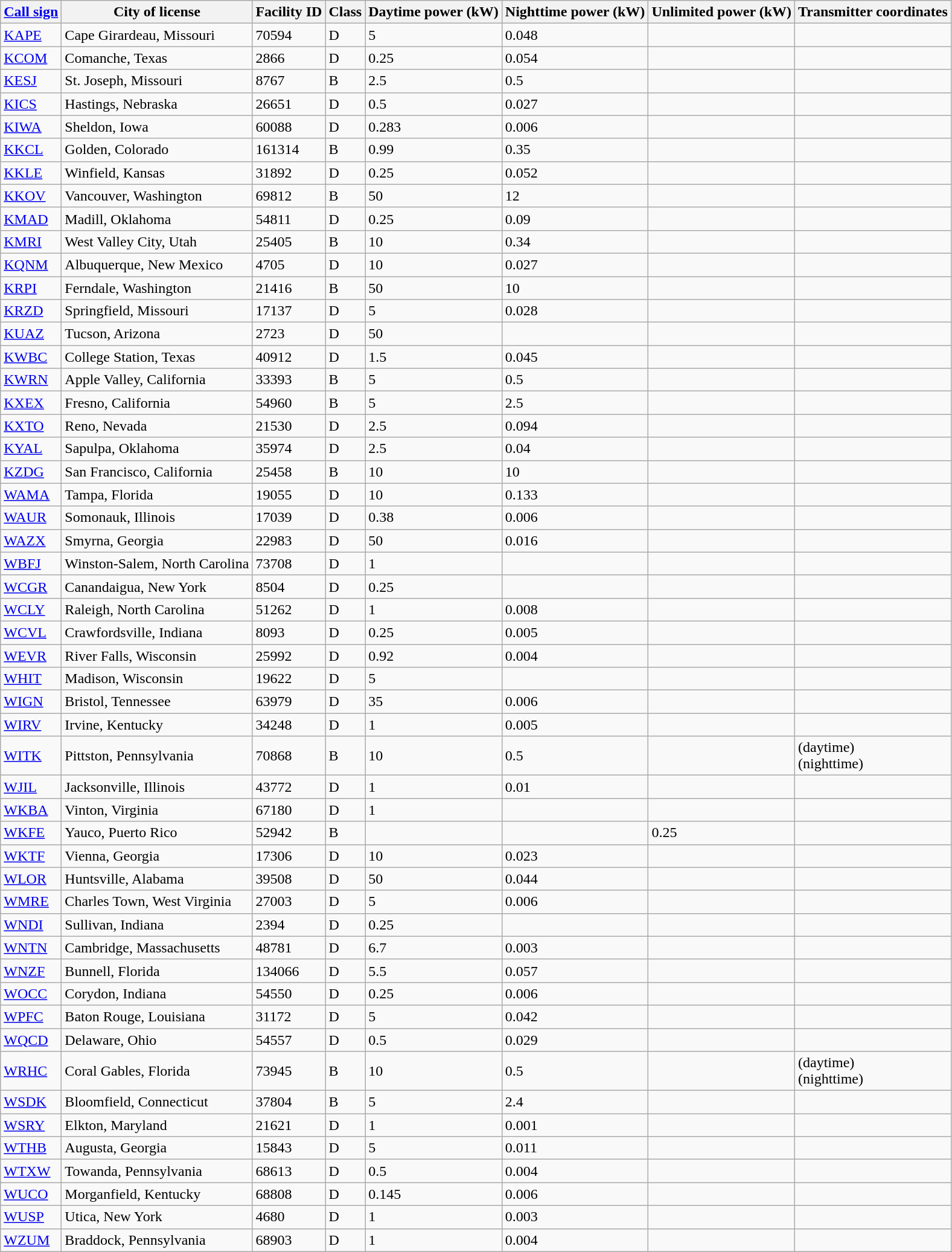<table class="wikitable sortable">
<tr>
<th><a href='#'>Call sign</a></th>
<th>City of license</th>
<th>Facility ID</th>
<th>Class</th>
<th>Daytime power (kW)</th>
<th>Nighttime power (kW)</th>
<th>Unlimited power (kW)</th>
<th>Transmitter coordinates</th>
</tr>
<tr>
<td><a href='#'>KAPE</a></td>
<td>Cape Girardeau, Missouri</td>
<td>70594</td>
<td>D</td>
<td>5</td>
<td>0.048</td>
<td></td>
<td></td>
</tr>
<tr>
<td><a href='#'>KCOM</a></td>
<td>Comanche, Texas</td>
<td>2866</td>
<td>D</td>
<td>0.25</td>
<td>0.054</td>
<td></td>
<td></td>
</tr>
<tr>
<td><a href='#'>KESJ</a></td>
<td>St. Joseph, Missouri</td>
<td>8767</td>
<td>B</td>
<td>2.5</td>
<td>0.5</td>
<td></td>
<td></td>
</tr>
<tr>
<td><a href='#'>KICS</a></td>
<td>Hastings, Nebraska</td>
<td>26651</td>
<td>D</td>
<td>0.5</td>
<td>0.027</td>
<td></td>
<td></td>
</tr>
<tr>
<td><a href='#'>KIWA</a></td>
<td>Sheldon, Iowa</td>
<td>60088</td>
<td>D</td>
<td>0.283</td>
<td>0.006</td>
<td></td>
<td></td>
</tr>
<tr>
<td><a href='#'>KKCL</a></td>
<td>Golden, Colorado</td>
<td>161314</td>
<td>B</td>
<td>0.99</td>
<td>0.35</td>
<td></td>
<td></td>
</tr>
<tr>
<td><a href='#'>KKLE</a></td>
<td>Winfield, Kansas</td>
<td>31892</td>
<td>D</td>
<td>0.25</td>
<td>0.052</td>
<td></td>
<td></td>
</tr>
<tr>
<td><a href='#'>KKOV</a></td>
<td>Vancouver, Washington</td>
<td>69812</td>
<td>B</td>
<td>50</td>
<td>12</td>
<td></td>
<td></td>
</tr>
<tr>
<td><a href='#'>KMAD</a></td>
<td>Madill, Oklahoma</td>
<td>54811</td>
<td>D</td>
<td>0.25</td>
<td>0.09</td>
<td></td>
<td></td>
</tr>
<tr>
<td><a href='#'>KMRI</a></td>
<td>West Valley City, Utah</td>
<td>25405</td>
<td>B</td>
<td>10</td>
<td>0.34</td>
<td></td>
<td></td>
</tr>
<tr>
<td><a href='#'>KQNM</a></td>
<td>Albuquerque, New Mexico</td>
<td>4705</td>
<td>D</td>
<td>10</td>
<td>0.027</td>
<td></td>
<td></td>
</tr>
<tr>
<td><a href='#'>KRPI</a></td>
<td>Ferndale, Washington</td>
<td>21416</td>
<td>B</td>
<td>50</td>
<td>10</td>
<td></td>
<td></td>
</tr>
<tr>
<td><a href='#'>KRZD</a></td>
<td>Springfield, Missouri</td>
<td>17137</td>
<td>D</td>
<td>5</td>
<td>0.028</td>
<td></td>
<td></td>
</tr>
<tr>
<td><a href='#'>KUAZ</a></td>
<td>Tucson, Arizona</td>
<td>2723</td>
<td>D</td>
<td>50</td>
<td></td>
<td></td>
<td></td>
</tr>
<tr>
<td><a href='#'>KWBC</a></td>
<td>College Station, Texas</td>
<td>40912</td>
<td>D</td>
<td>1.5</td>
<td>0.045</td>
<td></td>
<td></td>
</tr>
<tr>
<td><a href='#'>KWRN</a></td>
<td>Apple Valley, California</td>
<td>33393</td>
<td>B</td>
<td>5</td>
<td>0.5</td>
<td></td>
<td></td>
</tr>
<tr>
<td><a href='#'>KXEX</a></td>
<td>Fresno, California</td>
<td>54960</td>
<td>B</td>
<td>5</td>
<td>2.5</td>
<td></td>
<td></td>
</tr>
<tr>
<td><a href='#'>KXTO</a></td>
<td>Reno, Nevada</td>
<td>21530</td>
<td>D</td>
<td>2.5</td>
<td>0.094</td>
<td></td>
<td></td>
</tr>
<tr>
<td><a href='#'>KYAL</a></td>
<td>Sapulpa, Oklahoma</td>
<td>35974</td>
<td>D</td>
<td>2.5</td>
<td>0.04</td>
<td></td>
<td></td>
</tr>
<tr>
<td><a href='#'>KZDG</a></td>
<td>San Francisco, California</td>
<td>25458</td>
<td>B</td>
<td>10</td>
<td>10</td>
<td></td>
<td></td>
</tr>
<tr>
<td><a href='#'>WAMA</a></td>
<td>Tampa, Florida</td>
<td>19055</td>
<td>D</td>
<td>10</td>
<td>0.133</td>
<td></td>
<td></td>
</tr>
<tr>
<td><a href='#'>WAUR</a></td>
<td>Somonauk, Illinois</td>
<td>17039</td>
<td>D</td>
<td>0.38</td>
<td>0.006</td>
<td></td>
<td></td>
</tr>
<tr>
<td><a href='#'>WAZX</a></td>
<td>Smyrna, Georgia</td>
<td>22983</td>
<td>D</td>
<td>50</td>
<td>0.016</td>
<td></td>
<td></td>
</tr>
<tr>
<td><a href='#'>WBFJ</a></td>
<td>Winston-Salem, North Carolina</td>
<td>73708</td>
<td>D</td>
<td>1</td>
<td></td>
<td></td>
<td></td>
</tr>
<tr>
<td><a href='#'>WCGR</a></td>
<td>Canandaigua, New York</td>
<td>8504</td>
<td>D</td>
<td>0.25</td>
<td></td>
<td></td>
<td></td>
</tr>
<tr>
<td><a href='#'>WCLY</a></td>
<td>Raleigh, North Carolina</td>
<td>51262</td>
<td>D</td>
<td>1</td>
<td>0.008</td>
<td></td>
<td></td>
</tr>
<tr>
<td><a href='#'>WCVL</a></td>
<td>Crawfordsville, Indiana</td>
<td>8093</td>
<td>D</td>
<td>0.25</td>
<td>0.005</td>
<td></td>
<td></td>
</tr>
<tr>
<td><a href='#'>WEVR</a></td>
<td>River Falls, Wisconsin</td>
<td>25992</td>
<td>D</td>
<td>0.92</td>
<td>0.004</td>
<td></td>
<td></td>
</tr>
<tr>
<td><a href='#'>WHIT</a></td>
<td>Madison, Wisconsin</td>
<td>19622</td>
<td>D</td>
<td>5</td>
<td></td>
<td></td>
<td></td>
</tr>
<tr>
<td><a href='#'>WIGN</a></td>
<td>Bristol, Tennessee</td>
<td>63979</td>
<td>D</td>
<td>35</td>
<td>0.006</td>
<td></td>
<td></td>
</tr>
<tr>
<td><a href='#'>WIRV</a></td>
<td>Irvine, Kentucky</td>
<td>34248</td>
<td>D</td>
<td>1</td>
<td>0.005</td>
<td></td>
<td></td>
</tr>
<tr>
<td><a href='#'>WITK</a></td>
<td>Pittston, Pennsylvania</td>
<td>70868</td>
<td>B</td>
<td>10</td>
<td>0.5</td>
<td></td>
<td> (daytime)<br> (nighttime)</td>
</tr>
<tr>
<td><a href='#'>WJIL</a></td>
<td>Jacksonville, Illinois</td>
<td>43772</td>
<td>D</td>
<td>1</td>
<td>0.01</td>
<td></td>
<td></td>
</tr>
<tr>
<td><a href='#'>WKBA</a></td>
<td>Vinton, Virginia</td>
<td>67180</td>
<td>D</td>
<td>1</td>
<td></td>
<td></td>
<td></td>
</tr>
<tr>
<td><a href='#'>WKFE</a></td>
<td>Yauco, Puerto Rico</td>
<td>52942</td>
<td>B</td>
<td></td>
<td></td>
<td>0.25</td>
<td></td>
</tr>
<tr>
<td><a href='#'>WKTF</a></td>
<td>Vienna, Georgia</td>
<td>17306</td>
<td>D</td>
<td>10</td>
<td>0.023</td>
<td></td>
<td></td>
</tr>
<tr>
<td><a href='#'>WLOR</a></td>
<td>Huntsville, Alabama</td>
<td>39508</td>
<td>D</td>
<td>50</td>
<td>0.044</td>
<td></td>
<td></td>
</tr>
<tr>
<td><a href='#'>WMRE</a></td>
<td>Charles Town, West Virginia</td>
<td>27003</td>
<td>D</td>
<td>5</td>
<td>0.006</td>
<td></td>
<td></td>
</tr>
<tr>
<td><a href='#'>WNDI</a></td>
<td>Sullivan, Indiana</td>
<td>2394</td>
<td>D</td>
<td>0.25</td>
<td></td>
<td></td>
<td></td>
</tr>
<tr>
<td><a href='#'>WNTN</a></td>
<td>Cambridge, Massachusetts</td>
<td>48781</td>
<td>D</td>
<td>6.7</td>
<td>0.003</td>
<td></td>
<td></td>
</tr>
<tr>
<td><a href='#'>WNZF</a></td>
<td>Bunnell, Florida</td>
<td>134066</td>
<td>D</td>
<td>5.5</td>
<td>0.057</td>
<td></td>
<td></td>
</tr>
<tr>
<td><a href='#'>WOCC</a></td>
<td>Corydon, Indiana</td>
<td>54550</td>
<td>D</td>
<td>0.25</td>
<td>0.006</td>
<td></td>
<td></td>
</tr>
<tr>
<td><a href='#'>WPFC</a></td>
<td>Baton Rouge, Louisiana</td>
<td>31172</td>
<td>D</td>
<td>5</td>
<td>0.042</td>
<td></td>
<td></td>
</tr>
<tr>
<td><a href='#'>WQCD</a></td>
<td>Delaware, Ohio</td>
<td>54557</td>
<td>D</td>
<td>0.5</td>
<td>0.029</td>
<td></td>
<td></td>
</tr>
<tr>
<td><a href='#'>WRHC</a></td>
<td>Coral Gables, Florida</td>
<td>73945</td>
<td>B</td>
<td>10</td>
<td>0.5</td>
<td></td>
<td> (daytime)<br> (nighttime)</td>
</tr>
<tr>
<td><a href='#'>WSDK</a></td>
<td>Bloomfield, Connecticut</td>
<td>37804</td>
<td>B</td>
<td>5</td>
<td>2.4</td>
<td></td>
<td></td>
</tr>
<tr>
<td><a href='#'>WSRY</a></td>
<td>Elkton, Maryland</td>
<td>21621</td>
<td>D</td>
<td>1</td>
<td>0.001</td>
<td></td>
<td></td>
</tr>
<tr>
<td><a href='#'>WTHB</a></td>
<td>Augusta, Georgia</td>
<td>15843</td>
<td>D</td>
<td>5</td>
<td>0.011</td>
<td></td>
<td></td>
</tr>
<tr>
<td><a href='#'>WTXW</a></td>
<td>Towanda, Pennsylvania</td>
<td>68613</td>
<td>D</td>
<td>0.5</td>
<td>0.004</td>
<td></td>
<td></td>
</tr>
<tr>
<td><a href='#'>WUCO</a></td>
<td>Morganfield, Kentucky</td>
<td>68808</td>
<td>D</td>
<td>0.145</td>
<td>0.006</td>
<td></td>
<td></td>
</tr>
<tr>
<td><a href='#'>WUSP</a></td>
<td>Utica, New York</td>
<td>4680</td>
<td>D</td>
<td>1</td>
<td>0.003</td>
<td></td>
<td></td>
</tr>
<tr>
<td><a href='#'>WZUM</a></td>
<td>Braddock, Pennsylvania</td>
<td>68903</td>
<td>D</td>
<td>1</td>
<td>0.004</td>
<td></td>
<td></td>
</tr>
</table>
